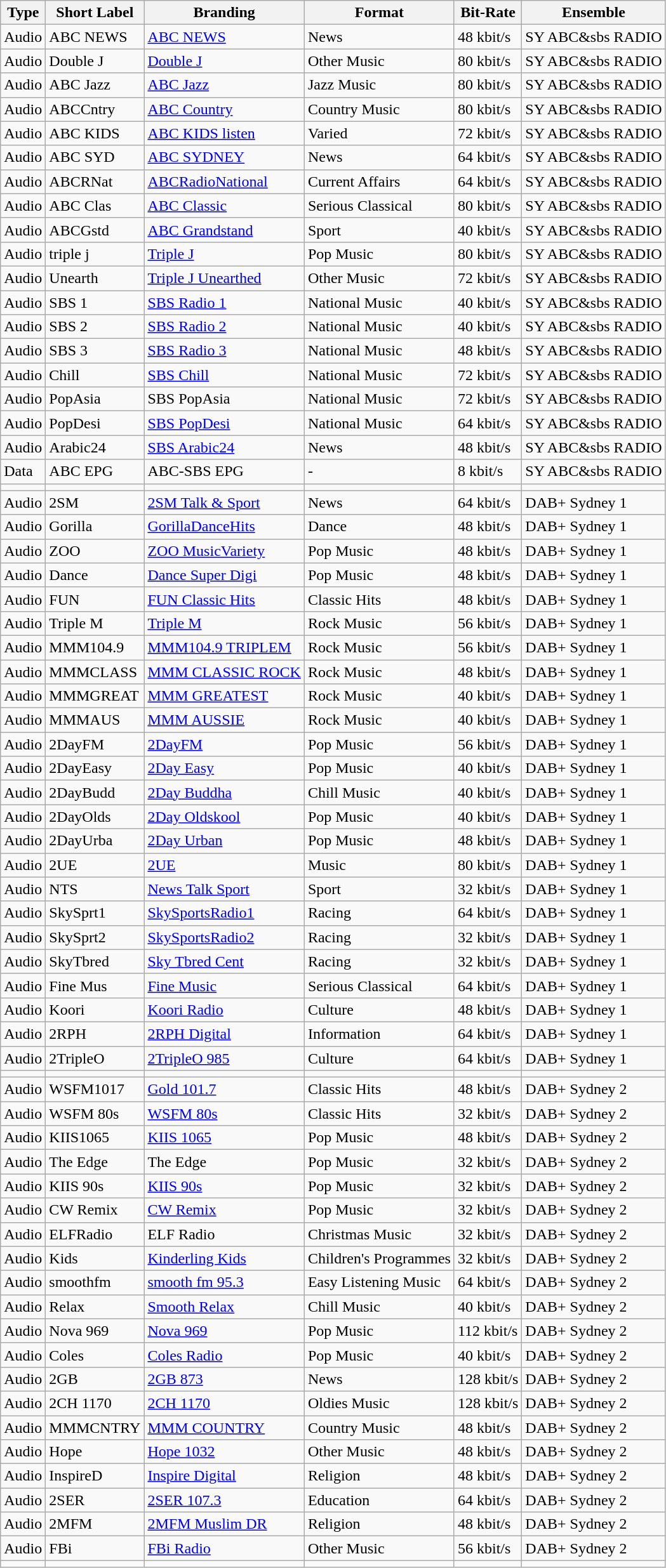<table class="wikitable sortable">
<tr>
<th>Type</th>
<th>Short Label</th>
<th>Branding</th>
<th>Format</th>
<th>Bit-Rate</th>
<th>Ensemble</th>
</tr>
<tr>
<td>Audio</td>
<td>ABC NEWS</td>
<td><a href='#'>ABC NEWS</a></td>
<td>News</td>
<td>48 kbit/s</td>
<td>SY ABC&sbs RADIO</td>
</tr>
<tr>
<td>Audio</td>
<td>Double J</td>
<td><a href='#'>Double J</a></td>
<td>Other Music</td>
<td>80 kbit/s</td>
<td>SY ABC&sbs RADIO</td>
</tr>
<tr>
<td>Audio</td>
<td>ABC Jazz</td>
<td><a href='#'>ABC Jazz</a></td>
<td>Jazz Music</td>
<td>80 kbit/s</td>
<td>SY ABC&sbs RADIO</td>
</tr>
<tr>
<td>Audio</td>
<td>ABCCntry</td>
<td><a href='#'>ABC Country</a></td>
<td>Country Music</td>
<td>80 kbit/s</td>
<td>SY ABC&sbs RADIO</td>
</tr>
<tr>
<td>Audio</td>
<td>ABC KIDS</td>
<td><a href='#'>ABC KIDS listen</a></td>
<td>Varied</td>
<td>72 kbit/s</td>
<td>SY ABC&sbs RADIO</td>
</tr>
<tr>
<td>Audio</td>
<td>ABC SYD</td>
<td><a href='#'>ABC SYDNEY</a></td>
<td>News</td>
<td>64 kbit/s</td>
<td>SY ABC&sbs RADIO</td>
</tr>
<tr>
<td>Audio</td>
<td>ABCRNat</td>
<td><a href='#'>ABCRadioNational</a></td>
<td>Current Affairs</td>
<td>64 kbit/s</td>
<td>SY ABC&sbs RADIO</td>
</tr>
<tr>
<td>Audio</td>
<td>ABC Clas</td>
<td><a href='#'>ABC Classic</a></td>
<td>Serious Classical</td>
<td>80 kbit/s</td>
<td>SY ABC&sbs RADIO</td>
</tr>
<tr>
<td>Audio</td>
<td>ABCGstd</td>
<td><a href='#'>ABC Grandstand</a></td>
<td>Sport</td>
<td>40 kbit/s</td>
<td>SY ABC&sbs RADIO</td>
</tr>
<tr>
<td>Audio</td>
<td>triple j</td>
<td><a href='#'>Triple J</a></td>
<td>Pop Music</td>
<td>80 kbit/s</td>
<td>SY ABC&sbs RADIO</td>
</tr>
<tr>
<td>Audio</td>
<td>Unearth</td>
<td><a href='#'>Triple J Unearthed</a></td>
<td>Other Music</td>
<td>72 kbit/s</td>
<td>SY ABC&sbs RADIO</td>
</tr>
<tr>
<td>Audio</td>
<td>SBS 1</td>
<td><a href='#'>SBS Radio 1</a></td>
<td>National Music</td>
<td>40 kbit/s</td>
<td>SY ABC&sbs RADIO</td>
</tr>
<tr>
<td>Audio</td>
<td>SBS 2</td>
<td><a href='#'>SBS Radio 2</a></td>
<td>National Music</td>
<td>40 kbit/s</td>
<td>SY ABC&sbs RADIO</td>
</tr>
<tr>
<td>Audio</td>
<td>SBS 3</td>
<td><a href='#'>SBS Radio 3</a></td>
<td>National Music</td>
<td>48 kbit/s</td>
<td>SY ABC&sbs RADIO</td>
</tr>
<tr>
<td>Audio</td>
<td>Chill</td>
<td><a href='#'>SBS Chill</a></td>
<td>National Music</td>
<td>72 kbit/s</td>
<td>SY ABC&sbs RADIO</td>
</tr>
<tr>
<td>Audio</td>
<td>PopAsia</td>
<td>SBS PopAsia</td>
<td>National Music</td>
<td>72 kbit/s</td>
<td>SY ABC&sbs RADIO</td>
</tr>
<tr>
<td>Audio</td>
<td>PopDesi</td>
<td><a href='#'>SBS PopDesi</a></td>
<td>National Music</td>
<td>64 kbit/s</td>
<td>SY ABC&sbs RADIO</td>
</tr>
<tr>
<td>Audio</td>
<td>Arabic24</td>
<td><a href='#'>SBS Arabic24</a></td>
<td>News</td>
<td>48 kbit/s</td>
<td>SY ABC&sbs RADIO</td>
</tr>
<tr>
<td>Data</td>
<td>ABC EPG</td>
<td>ABC-SBS EPG</td>
<td>-</td>
<td>8 kbit/s</td>
<td>SY ABC&sbs RADIO</td>
</tr>
<tr>
<td></td>
<td></td>
<td></td>
<td></td>
<td></td>
<td></td>
</tr>
<tr>
<td>Audio</td>
<td>2SM</td>
<td><a href='#'>2SM Talk & Sport</a></td>
<td>News</td>
<td>64 kbit/s</td>
<td>DAB+ Sydney 1</td>
</tr>
<tr>
<td>Audio</td>
<td>Gorilla</td>
<td><a href='#'>GorillaDanceHits</a></td>
<td>Dance</td>
<td>48 kbit/s</td>
<td>DAB+ Sydney 1</td>
</tr>
<tr>
<td>Audio</td>
<td>ZOO</td>
<td><a href='#'>ZOO MusicVariety</a></td>
<td>Pop Music</td>
<td>48 kbit/s</td>
<td>DAB+ Sydney 1</td>
</tr>
<tr>
<td>Audio</td>
<td>Dance</td>
<td><a href='#'>Dance Super Digi</a></td>
<td>Pop Music</td>
<td>48 kbit/s</td>
<td>DAB+ Sydney 1</td>
</tr>
<tr>
<td>Audio</td>
<td>FUN</td>
<td><a href='#'>FUN Classic Hits</a></td>
<td>Classic Hits</td>
<td>48 kbit/s</td>
<td>DAB+ Sydney 1</td>
</tr>
<tr>
<td>Audio</td>
<td>Triple M</td>
<td><a href='#'>Triple M</a></td>
<td>Rock Music</td>
<td>56 kbit/s</td>
<td>DAB+ Sydney 1</td>
</tr>
<tr>
<td>Audio</td>
<td>MMM104.9</td>
<td><a href='#'>MMM104.9 TRIPLEM</a></td>
<td>Rock Music</td>
<td>56 kbit/s</td>
<td>DAB+ Sydney 1</td>
</tr>
<tr>
<td>Audio</td>
<td>MMMCLASS</td>
<td><a href='#'>MMM CLASSIC ROCK</a></td>
<td>Rock Music</td>
<td>48 kbit/s</td>
<td>DAB+ Sydney 1</td>
</tr>
<tr>
<td>Audio</td>
<td>MMMGREAT</td>
<td><a href='#'>MMM GREATEST</a></td>
<td>Rock Music</td>
<td>40 kbit/s</td>
<td>DAB+ Sydney 1</td>
</tr>
<tr>
<td>Audio</td>
<td>MMMAUS</td>
<td><a href='#'>MMM AUSSIE</a></td>
<td>Rock Music</td>
<td>40 kbit/s</td>
<td>DAB+ Sydney 1</td>
</tr>
<tr>
<td>Audio</td>
<td>2DayFM</td>
<td><a href='#'>2DayFM</a></td>
<td>Pop Music</td>
<td>56 kbit/s</td>
<td>DAB+ Sydney 1</td>
</tr>
<tr>
<td>Audio</td>
<td>2DayEasy</td>
<td><a href='#'>2Day Easy</a></td>
<td>Pop Music</td>
<td>40 kbit/s</td>
<td>DAB+ Sydney 1</td>
</tr>
<tr>
<td>Audio</td>
<td>2DayBudd</td>
<td><a href='#'>2Day Buddha</a></td>
<td>Chill Music</td>
<td>40 kbit/s</td>
<td>DAB+ Sydney 1</td>
</tr>
<tr>
<td>Audio</td>
<td>2DayOlds</td>
<td><a href='#'>2Day Oldskool</a></td>
<td>Pop Music</td>
<td>40 kbit/s</td>
<td>DAB+ Sydney 1</td>
</tr>
<tr>
<td>Audio</td>
<td>2DayUrba</td>
<td><a href='#'>2Day Urban</a></td>
<td>Pop Music</td>
<td>48 kbit/s</td>
<td>DAB+ Sydney 1</td>
</tr>
<tr>
<td>Audio</td>
<td>2UE</td>
<td><a href='#'>2UE</a></td>
<td>Music</td>
<td>80 kbit/s</td>
<td>DAB+ Sydney 1</td>
</tr>
<tr>
<td>Audio</td>
<td>NTS</td>
<td><a href='#'>News Talk Sport</a></td>
<td>Sport</td>
<td>32 kbit/s</td>
<td>DAB+ Sydney 1</td>
</tr>
<tr>
<td>Audio</td>
<td>SkySprt1</td>
<td><a href='#'>SkySportsRadio1</a></td>
<td>Racing</td>
<td>64 kbit/s</td>
<td>DAB+ Sydney 1</td>
</tr>
<tr>
<td>Audio</td>
<td>SkySprt2</td>
<td><a href='#'>SkySportsRadio2</a></td>
<td>Racing</td>
<td>32 kbit/s</td>
<td>DAB+ Sydney 1</td>
</tr>
<tr>
<td>Audio</td>
<td>SkyTbred</td>
<td><a href='#'>Sky Tbred Cent</a></td>
<td>Racing</td>
<td>32 kbit/s</td>
<td>DAB+ Sydney 1</td>
</tr>
<tr>
<td>Audio</td>
<td>Fine Mus</td>
<td><a href='#'>Fine Music</a></td>
<td>Serious Classical</td>
<td>64 kbit/s</td>
<td>DAB+ Sydney 1</td>
</tr>
<tr>
<td>Audio</td>
<td>Koori</td>
<td><a href='#'>Koori Radio</a></td>
<td>Culture</td>
<td>48 kbit/s</td>
<td>DAB+ Sydney 1</td>
</tr>
<tr>
<td>Audio</td>
<td>2RPH</td>
<td><a href='#'>2RPH Digital</a></td>
<td>Information</td>
<td>64 kbit/s</td>
<td>DAB+ Sydney 1</td>
</tr>
<tr>
<td>Audio</td>
<td>2TripleO</td>
<td><a href='#'>2TripleO 985</a></td>
<td>Culture</td>
<td>64 kbit/s</td>
<td>DAB+ Sydney 1</td>
</tr>
<tr>
<td></td>
<td></td>
<td></td>
<td></td>
<td></td>
<td></td>
</tr>
<tr>
<td>Audio</td>
<td>WSFM1017</td>
<td><a href='#'>Gold 101.7</a></td>
<td>Classic Hits</td>
<td>48 kbit/s</td>
<td>DAB+ Sydney 2</td>
</tr>
<tr>
<td>Audio</td>
<td>WSFM 80s</td>
<td><a href='#'>WSFM 80s</a></td>
<td>Classic Hits</td>
<td>32 kbit/s</td>
<td>DAB+ Sydney 2</td>
</tr>
<tr>
<td>Audio</td>
<td>KIIS1065</td>
<td><a href='#'>KIIS 1065</a></td>
<td>Pop Music</td>
<td>48 kbit/s</td>
<td>DAB+ Sydney 2</td>
</tr>
<tr>
<td>Audio</td>
<td>The Edge</td>
<td>The Edge</td>
<td>Pop Music</td>
<td>32 kbit/s</td>
<td>DAB+ Sydney 2</td>
</tr>
<tr>
<td>Audio</td>
<td>KIIS 90s</td>
<td><a href='#'>KIIS 90s</a></td>
<td>Pop Music</td>
<td>32 kbit/s</td>
<td>DAB+ Sydney 2</td>
</tr>
<tr>
<td>Audio</td>
<td>CW Remix</td>
<td><a href='#'>CW Remix</a></td>
<td>Pop Music</td>
<td>32 kbit/s</td>
<td>DAB+ Sydney 2</td>
</tr>
<tr>
<td>Audio</td>
<td>ELFRadio</td>
<td>ELF Radio</td>
<td>Christmas Music</td>
<td>32 kbit/s</td>
<td>DAB+ Sydney 2</td>
</tr>
<tr>
<td>Audio</td>
<td>Kids</td>
<td><a href='#'>Kinderling Kids</a></td>
<td>Children's Programmes</td>
<td>32 kbit/s</td>
<td>DAB+ Sydney 2</td>
</tr>
<tr>
<td>Audio</td>
<td>smoothfm</td>
<td><a href='#'>smooth fm 95.3</a></td>
<td>Easy Listening Music</td>
<td>64 kbit/s</td>
<td>DAB+ Sydney 2</td>
</tr>
<tr>
<td>Audio</td>
<td>Relax</td>
<td><a href='#'>Smooth Relax</a></td>
<td>Chill Music</td>
<td>40 kbit/s</td>
<td>DAB+ Sydney 2</td>
</tr>
<tr>
<td>Audio</td>
<td>Nova 969</td>
<td><a href='#'>Nova 969</a></td>
<td>Pop Music</td>
<td>112 kbit/s</td>
<td>DAB+ Sydney 2</td>
</tr>
<tr>
<td>Audio</td>
<td>Coles</td>
<td><a href='#'>Coles Radio</a></td>
<td>Pop Music</td>
<td>40 kbit/s</td>
<td>DAB+ Sydney 2</td>
</tr>
<tr>
<td>Audio</td>
<td>2GB</td>
<td><a href='#'>2GB 873</a></td>
<td>News</td>
<td>128 kbit/s</td>
<td>DAB+ Sydney 2</td>
</tr>
<tr>
<td>Audio</td>
<td>2CH 1170</td>
<td><a href='#'>2CH 1170</a></td>
<td>Oldies Music</td>
<td>128 kbit/s</td>
<td>DAB+ Sydney 2</td>
</tr>
<tr>
<td>Audio</td>
<td>MMMCNTRY</td>
<td><a href='#'>MMM COUNTRY</a></td>
<td>Country Music</td>
<td>48 kbit/s</td>
<td>DAB+ Sydney 2</td>
</tr>
<tr>
<td>Audio</td>
<td>Hope</td>
<td><a href='#'>Hope 1032</a></td>
<td>Other Music</td>
<td>48 kbit/s</td>
<td>DAB+ Sydney 2</td>
</tr>
<tr>
<td>Audio</td>
<td>InspireD</td>
<td><a href='#'>Inspire Digital</a></td>
<td>Religion</td>
<td>48 kbit/s</td>
<td>DAB+ Sydney 2</td>
</tr>
<tr>
<td>Audio</td>
<td>2SER</td>
<td><a href='#'>2SER 107.3</a></td>
<td>Education</td>
<td>64 kbit/s</td>
<td>DAB+ Sydney 2</td>
</tr>
<tr>
<td>Audio</td>
<td>2MFM</td>
<td><a href='#'>2MFM Muslim DR</a></td>
<td>Religion</td>
<td>48 kbit/s</td>
<td>DAB+ Sydney 2</td>
</tr>
<tr>
<td>Audio</td>
<td>FBi</td>
<td><a href='#'>FBi Radio</a></td>
<td>Other Music</td>
<td>56 kbit/s</td>
<td>DAB+ Sydney 2</td>
</tr>
<tr>
<td></td>
<td></td>
<td></td>
<td></td>
<td></td>
<td></td>
</tr>
</table>
